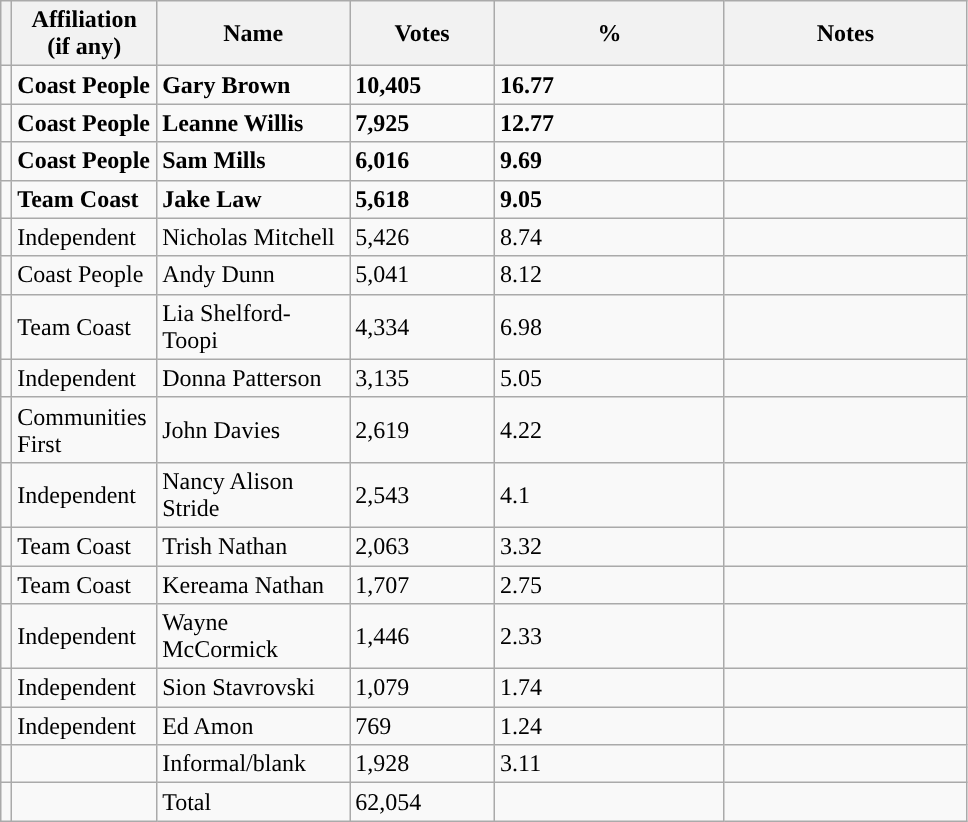<table class="wikitable" style="width:51%;">
<tr>
<th style="width:1%;"></th>
<th style="width:15%;">Affiliation (if any)</th>
<th style="width:20%;">Name</th>
<th style="width:15%;">Votes</th>
<th>%</th>
<th>Notes</th>
</tr>
<tr>
<td bgcolor=></td>
<td><strong>Coast People </strong></td>
<td><strong>Gary Brown</strong></td>
<td><strong>10,405</strong></td>
<td><strong>16.77</strong></td>
<td></td>
</tr>
<tr>
<td bgcolor=></td>
<td><strong>Coast People</strong></td>
<td><strong>Leanne Willis</strong></td>
<td><strong>7,925</strong></td>
<td><strong>12.77</strong></td>
<td></td>
</tr>
<tr>
<td bgcolor=></td>
<td><strong>Coast People</strong></td>
<td><strong>Sam Mills</strong></td>
<td><strong>6,016</strong></td>
<td><strong>9.69</strong></td>
<td></td>
</tr>
<tr>
<td></td>
<td><strong>Team Coast</strong></td>
<td><strong>Jake Law</strong></td>
<td><strong>5,618</strong></td>
<td><strong>9.05</strong></td>
<td></td>
</tr>
<tr>
<td></td>
<td>Independent</td>
<td>Nicholas Mitchell</td>
<td>5,426</td>
<td>8.74</td>
<td></td>
</tr>
<tr>
<td bgcolor=></td>
<td>Coast People</td>
<td>Andy Dunn</td>
<td>5,041</td>
<td>8.12</td>
<td></td>
</tr>
<tr>
<td bgcolor=></td>
<td>Team Coast</td>
<td>Lia Shelford-Toopi</td>
<td>4,334</td>
<td>6.98</td>
<td></td>
</tr>
<tr>
<td bgcolor=></td>
<td>Independent</td>
<td>Donna Patterson</td>
<td>3,135</td>
<td>5.05</td>
<td></td>
</tr>
<tr>
<td></td>
<td>Communities First</td>
<td>John Davies</td>
<td>2,619</td>
<td>4.22</td>
<td></td>
</tr>
<tr>
<td></td>
<td>Independent</td>
<td>Nancy Alison Stride</td>
<td>2,543</td>
<td>4.1</td>
<td></td>
</tr>
<tr>
<td bgcolor=></td>
<td>Team Coast</td>
<td>Trish Nathan</td>
<td>2,063</td>
<td>3.32</td>
<td></td>
</tr>
<tr>
<td bgcolor=></td>
<td>Team Coast</td>
<td>Kereama Nathan</td>
<td>1,707</td>
<td>2.75</td>
<td></td>
</tr>
<tr>
<td bgcolor=></td>
<td>Independent</td>
<td>Wayne McCormick</td>
<td>1,446</td>
<td>2.33</td>
<td></td>
</tr>
<tr>
<td bgcolor=></td>
<td>Independent</td>
<td>Sion Stavrovski</td>
<td>1,079</td>
<td>1.74</td>
<td></td>
</tr>
<tr>
<td bgcolor=></td>
<td>Independent</td>
<td>Ed Amon</td>
<td>769</td>
<td>1.24</td>
<td></td>
</tr>
<tr>
<td></td>
<td></td>
<td>Informal/blank</td>
<td>1,928</td>
<td>3.11</td>
<td></td>
</tr>
<tr>
<td></td>
<td></td>
<td>Total</td>
<td>62,054</td>
<td></td>
<td></td>
</tr>
</table>
